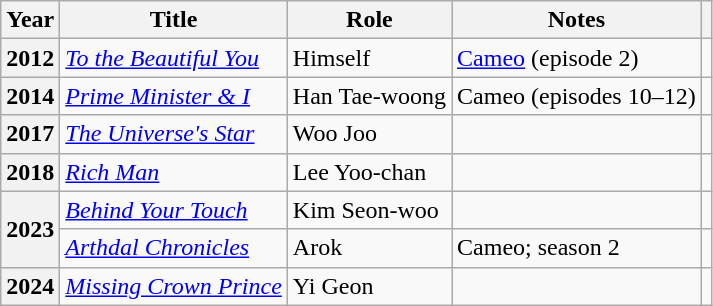<table class="wikitable plainrowheaders">
<tr>
<th scope="col">Year</th>
<th scope="col">Title</th>
<th scope="col">Role</th>
<th scope="col">Notes</th>
<th scope="col" class="unsortable"></th>
</tr>
<tr>
<th scope="row">2012</th>
<td><em><a href='#'>To the Beautiful You</a></em></td>
<td>Himself</td>
<td><a href='#'>Cameo</a> (episode 2)</td>
<td style="text-align:center"></td>
</tr>
<tr>
<th scope="row">2014</th>
<td><em><a href='#'>Prime Minister & I</a></em></td>
<td>Han Tae-woong</td>
<td>Cameo (episodes 10–12)</td>
<td style="text-align:center"></td>
</tr>
<tr>
<th scope="row">2017</th>
<td><em><a href='#'>The Universe's Star</a></em></td>
<td>Woo Joo</td>
<td></td>
<td style="text-align:center"></td>
</tr>
<tr>
<th scope="row">2018</th>
<td><em><a href='#'>Rich Man</a></em></td>
<td>Lee Yoo-chan</td>
<td></td>
<td style="text-align:center"></td>
</tr>
<tr>
<th scope="row" rowspan="2">2023</th>
<td><em><a href='#'>Behind Your Touch</a></em></td>
<td>Kim Seon-woo</td>
<td></td>
<td style="text-align:center"></td>
</tr>
<tr>
<td><em><a href='#'>Arthdal Chronicles</a></em></td>
<td>Arok</td>
<td>Cameo; season 2</td>
<td style="text-align:center"></td>
</tr>
<tr>
<th scope="row">2024</th>
<td><em><a href='#'>Missing Crown Prince</a></em></td>
<td>Yi Geon</td>
<td></td>
<td style="text-align:center"></td>
</tr>
</table>
